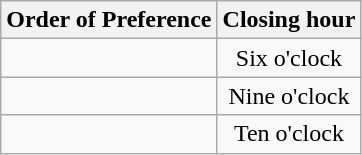<table class="wikitable">
<tr>
<th>Order of Preference</th>
<th>Closing hour</th>
</tr>
<tr align="center">
<td> </td>
<td>Six o'clock</td>
</tr>
<tr align="center">
<td></td>
<td>Nine o'clock</td>
</tr>
<tr align="center">
<td></td>
<td>Ten o'clock</td>
</tr>
</table>
